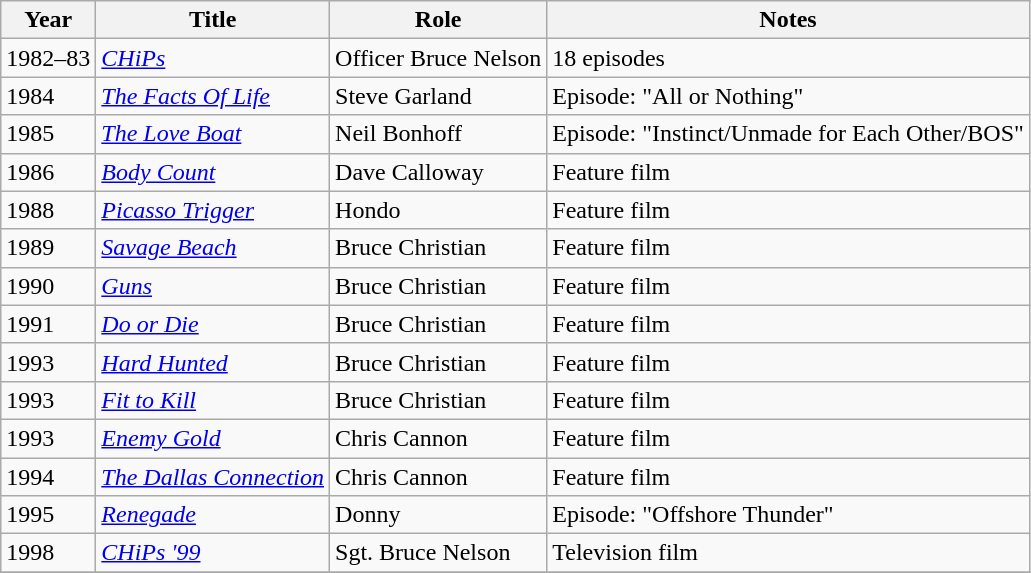<table class="wikitable">
<tr>
<th>Year</th>
<th>Title</th>
<th>Role</th>
<th>Notes</th>
</tr>
<tr>
<td>1982–83</td>
<td><em><a href='#'>CHiPs</a></em></td>
<td>Officer Bruce Nelson</td>
<td>18 episodes</td>
</tr>
<tr>
<td>1984</td>
<td><em><a href='#'>The Facts Of Life</a></em></td>
<td>Steve Garland</td>
<td>Episode: "All or Nothing"</td>
</tr>
<tr>
<td>1985</td>
<td><em><a href='#'>The Love Boat</a></em></td>
<td>Neil Bonhoff</td>
<td>Episode: "Instinct/Unmade for Each Other/BOS"</td>
</tr>
<tr>
<td>1986</td>
<td><em><a href='#'>Body Count</a></em></td>
<td>Dave Calloway</td>
<td>Feature film</td>
</tr>
<tr>
<td>1988</td>
<td><em><a href='#'>Picasso Trigger</a></em></td>
<td>Hondo</td>
<td>Feature film</td>
</tr>
<tr>
<td>1989</td>
<td><em><a href='#'>Savage Beach</a></em></td>
<td>Bruce Christian</td>
<td>Feature film</td>
</tr>
<tr>
<td>1990</td>
<td><em><a href='#'>Guns</a></em></td>
<td>Bruce Christian</td>
<td>Feature film</td>
</tr>
<tr>
<td>1991</td>
<td><em><a href='#'>Do or Die</a></em></td>
<td>Bruce Christian</td>
<td>Feature film</td>
</tr>
<tr>
<td>1993</td>
<td><em><a href='#'>Hard Hunted</a></em></td>
<td>Bruce Christian</td>
<td>Feature film</td>
</tr>
<tr>
<td>1993</td>
<td><em><a href='#'>Fit to Kill</a></em></td>
<td>Bruce Christian</td>
<td>Feature film</td>
</tr>
<tr>
<td>1993</td>
<td><em><a href='#'>Enemy Gold</a></em></td>
<td>Chris Cannon</td>
<td>Feature film</td>
</tr>
<tr>
<td>1994</td>
<td><em><a href='#'>The Dallas Connection</a></em></td>
<td>Chris Cannon</td>
<td>Feature film</td>
</tr>
<tr>
<td>1995</td>
<td><em><a href='#'>Renegade</a></em></td>
<td>Donny</td>
<td>Episode: "Offshore Thunder"</td>
</tr>
<tr>
<td>1998</td>
<td><em><a href='#'>CHiPs '99</a></em></td>
<td>Sgt. Bruce Nelson</td>
<td>Television film</td>
</tr>
<tr>
</tr>
</table>
